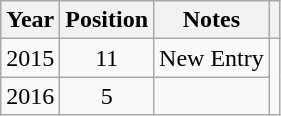<table class="wikitable plainrowheaders" style="text-align:center;">
<tr>
<th>Year</th>
<th>Position</th>
<th>Notes</th>
<th></th>
</tr>
<tr>
<td>2015</td>
<td>11</td>
<td>New Entry</td>
<td rowspan="3"></td>
</tr>
<tr>
<td>2016</td>
<td>5</td>
<td></td>
</tr>
</table>
